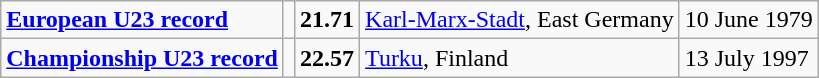<table class="wikitable">
<tr>
<td><strong><a href='#'>European U23 record</a></strong></td>
<td></td>
<td><strong>21.71</strong></td>
<td><a href='#'>Karl-Marx-Stadt</a>, East Germany</td>
<td>10 June 1979</td>
</tr>
<tr>
<td><strong><a href='#'>Championship U23 record</a></strong></td>
<td></td>
<td><strong>22.57</strong></td>
<td><a href='#'>Turku</a>, Finland</td>
<td>13 July 1997</td>
</tr>
</table>
